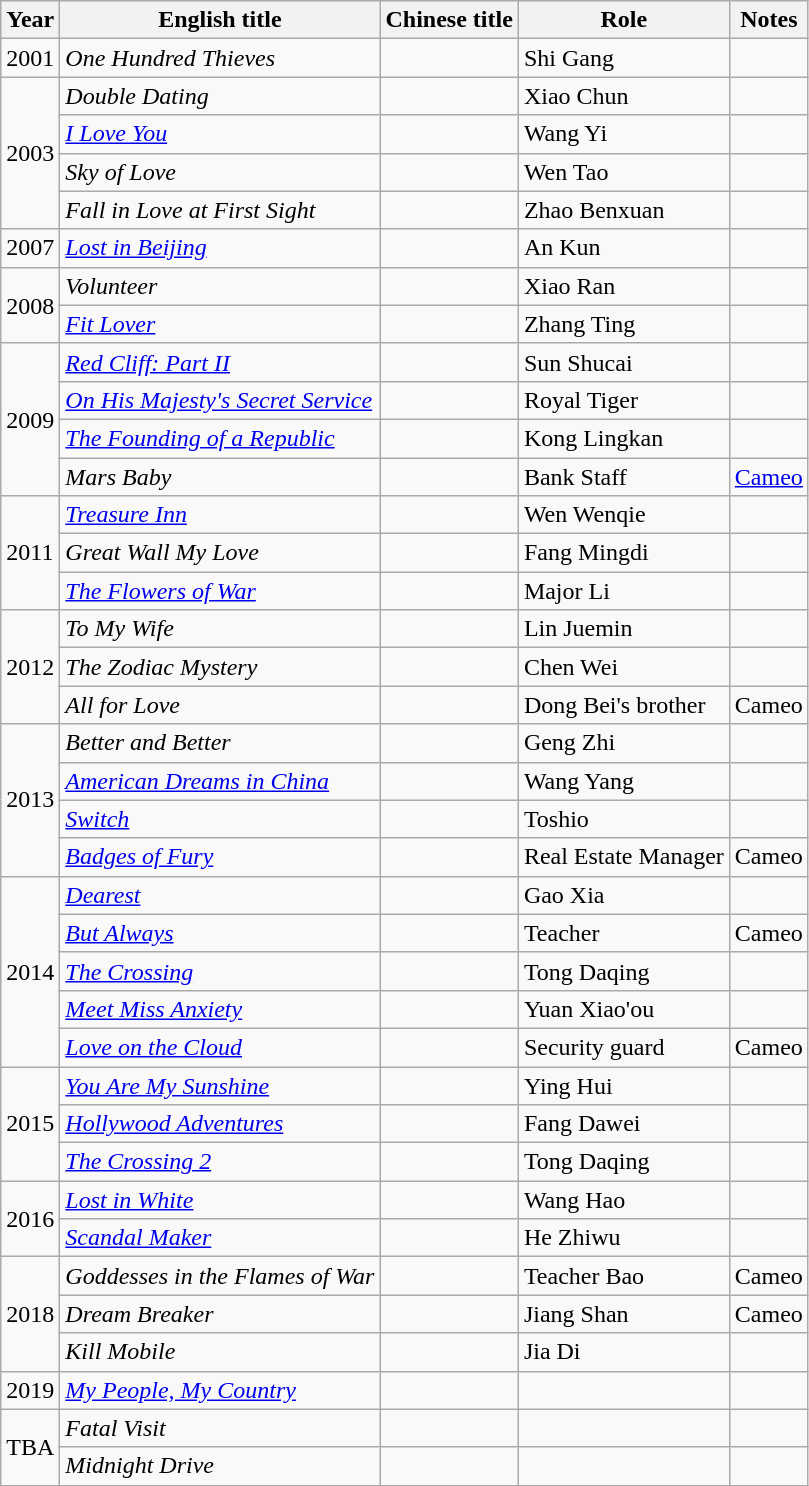<table class="wikitable sortable">
<tr>
<th>Year</th>
<th>English title</th>
<th>Chinese title</th>
<th>Role</th>
<th class="unsortable">Notes</th>
</tr>
<tr>
<td>2001</td>
<td><em>One Hundred Thieves</em></td>
<td></td>
<td>Shi Gang</td>
<td></td>
</tr>
<tr>
<td rowspan=4>2003</td>
<td><em>Double Dating</em></td>
<td></td>
<td>Xiao Chun</td>
<td></td>
</tr>
<tr>
<td><em><a href='#'>I Love You</a></em></td>
<td></td>
<td>Wang Yi</td>
<td></td>
</tr>
<tr>
<td><em>Sky of Love</em></td>
<td></td>
<td>Wen Tao</td>
<td></td>
</tr>
<tr>
<td><em>Fall in Love at First Sight</em></td>
<td></td>
<td>Zhao Benxuan</td>
<td></td>
</tr>
<tr>
<td>2007</td>
<td><em><a href='#'>Lost in Beijing</a></em></td>
<td></td>
<td>An Kun</td>
<td></td>
</tr>
<tr>
<td rowspan="2">2008</td>
<td><em>Volunteer</em></td>
<td></td>
<td>Xiao Ran</td>
<td></td>
</tr>
<tr>
<td><em><a href='#'>Fit Lover</a></em></td>
<td></td>
<td>Zhang Ting</td>
<td></td>
</tr>
<tr>
<td rowspan="4">2009</td>
<td><em><a href='#'>Red Cliff: Part II</a></em></td>
<td></td>
<td>Sun Shucai</td>
<td></td>
</tr>
<tr>
<td><em><a href='#'>On His Majesty's Secret Service</a></em></td>
<td></td>
<td>Royal Tiger</td>
<td></td>
</tr>
<tr>
<td><em><a href='#'>The Founding of a Republic</a></em></td>
<td></td>
<td>Kong Lingkan</td>
<td></td>
</tr>
<tr>
<td><em>Mars Baby</em></td>
<td></td>
<td>Bank Staff</td>
<td><a href='#'>Cameo</a></td>
</tr>
<tr>
<td rowspan="3">2011</td>
<td><em><a href='#'>Treasure Inn</a></em></td>
<td></td>
<td>Wen Wenqie</td>
<td></td>
</tr>
<tr>
<td><em>Great Wall My Love</em></td>
<td></td>
<td>Fang Mingdi</td>
<td></td>
</tr>
<tr>
<td><em><a href='#'>The Flowers of War</a></em></td>
<td></td>
<td>Major Li</td>
<td></td>
</tr>
<tr>
<td rowspan=3>2012</td>
<td><em>To My Wife</em></td>
<td></td>
<td>Lin Juemin</td>
<td></td>
</tr>
<tr>
<td><em>The Zodiac Mystery</em></td>
<td></td>
<td>Chen Wei</td>
<td></td>
</tr>
<tr>
<td><em>All for Love</em></td>
<td></td>
<td>Dong Bei's brother</td>
<td>Cameo</td>
</tr>
<tr>
<td rowspan=4>2013</td>
<td><em>Better and Better</em></td>
<td></td>
<td>Geng Zhi</td>
<td></td>
</tr>
<tr>
<td><em><a href='#'>American Dreams in China</a></em></td>
<td></td>
<td>Wang Yang</td>
<td></td>
</tr>
<tr>
<td><em><a href='#'>Switch</a></em></td>
<td></td>
<td>Toshio</td>
<td></td>
</tr>
<tr>
<td><em><a href='#'>Badges of Fury</a></em></td>
<td></td>
<td>Real Estate Manager</td>
<td>Cameo</td>
</tr>
<tr>
<td rowspan=5>2014</td>
<td><em><a href='#'>Dearest</a></em></td>
<td></td>
<td>Gao Xia</td>
<td></td>
</tr>
<tr>
<td><em><a href='#'>But Always</a></em></td>
<td></td>
<td>Teacher</td>
<td>Cameo</td>
</tr>
<tr>
<td><em><a href='#'>The Crossing</a></em></td>
<td></td>
<td>Tong Daqing</td>
<td></td>
</tr>
<tr>
<td><em><a href='#'>Meet Miss Anxiety</a></em></td>
<td></td>
<td>Yuan Xiao'ou</td>
<td></td>
</tr>
<tr>
<td><em><a href='#'>Love on the Cloud</a></em></td>
<td></td>
<td>Security guard</td>
<td>Cameo</td>
</tr>
<tr>
<td rowspan=3>2015</td>
<td><em><a href='#'>You Are My Sunshine</a></em></td>
<td></td>
<td>Ying Hui</td>
<td></td>
</tr>
<tr>
<td><em><a href='#'>Hollywood Adventures</a></em></td>
<td></td>
<td>Fang Dawei</td>
<td></td>
</tr>
<tr>
<td><em><a href='#'>The Crossing 2</a></em></td>
<td></td>
<td>Tong Daqing</td>
<td></td>
</tr>
<tr>
<td rowspan=2>2016</td>
<td><em><a href='#'>Lost in White</a></em></td>
<td></td>
<td>Wang Hao</td>
<td></td>
</tr>
<tr>
<td><em><a href='#'>Scandal Maker</a></em></td>
<td></td>
<td>He Zhiwu</td>
<td></td>
</tr>
<tr>
<td rowspan=3>2018</td>
<td><em>Goddesses in the Flames of War</em></td>
<td></td>
<td>Teacher Bao</td>
<td>Cameo</td>
</tr>
<tr>
<td><em>Dream Breaker</em></td>
<td></td>
<td>Jiang Shan</td>
<td>Cameo</td>
</tr>
<tr>
<td><em>Kill Mobile</em></td>
<td></td>
<td>Jia Di</td>
<td></td>
</tr>
<tr>
<td>2019</td>
<td><em><a href='#'>My People, My Country</a></em></td>
<td></td>
<td></td>
<td></td>
</tr>
<tr>
<td rowspan=2>TBA</td>
<td><em>Fatal Visit</em></td>
<td></td>
<td></td>
<td></td>
</tr>
<tr>
<td><em>Midnight Drive</em></td>
<td></td>
<td></td>
<td></td>
</tr>
</table>
